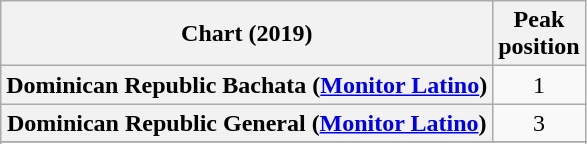<table class="wikitable sortable plainrowheaders" style="text-align:center">
<tr>
<th scope="col">Chart (2019)</th>
<th scope="col">Peak<br>position</th>
</tr>
<tr>
<th scope="row">Dominican Republic Bachata (<a href='#'>Monitor Latino</a>)</th>
<td>1</td>
</tr>
<tr>
<th scope="row">Dominican Republic General (<a href='#'>Monitor Latino</a>)</th>
<td>3</td>
</tr>
<tr>
</tr>
<tr>
</tr>
<tr>
</tr>
</table>
